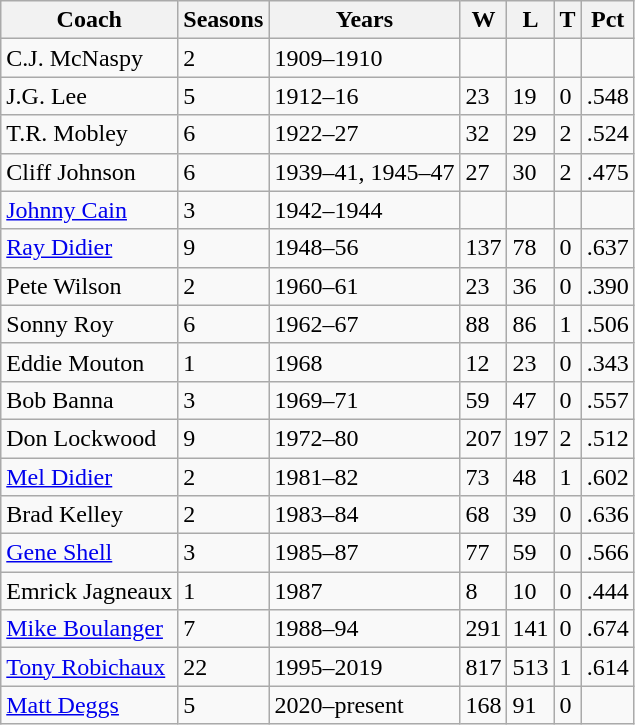<table class="wikitable">
<tr>
<th>Coach</th>
<th>Seasons</th>
<th>Years</th>
<th>W</th>
<th>L</th>
<th>T</th>
<th>Pct</th>
</tr>
<tr>
<td>C.J. McNaspy</td>
<td>2</td>
<td>1909–1910</td>
<td></td>
<td></td>
<td></td>
<td></td>
</tr>
<tr>
<td>J.G. Lee</td>
<td>5</td>
<td>1912–16</td>
<td>23</td>
<td>19</td>
<td>0</td>
<td>.548</td>
</tr>
<tr>
<td>T.R. Mobley</td>
<td>6</td>
<td>1922–27</td>
<td>32</td>
<td>29</td>
<td>2</td>
<td>.524</td>
</tr>
<tr>
<td>Cliff Johnson</td>
<td>6</td>
<td>1939–41, 1945–47</td>
<td>27</td>
<td>30</td>
<td>2</td>
<td>.475</td>
</tr>
<tr>
<td><a href='#'>Johnny Cain</a></td>
<td>3</td>
<td>1942–1944</td>
<td></td>
<td></td>
<td></td>
<td></td>
</tr>
<tr>
<td><a href='#'>Ray Didier</a></td>
<td>9</td>
<td>1948–56</td>
<td>137</td>
<td>78</td>
<td>0</td>
<td>.637</td>
</tr>
<tr>
<td>Pete Wilson</td>
<td>2</td>
<td>1960–61</td>
<td>23</td>
<td>36</td>
<td>0</td>
<td>.390</td>
</tr>
<tr>
<td>Sonny Roy</td>
<td>6</td>
<td>1962–67</td>
<td>88</td>
<td>86</td>
<td>1</td>
<td>.506</td>
</tr>
<tr>
<td>Eddie Mouton</td>
<td>1</td>
<td>1968</td>
<td>12</td>
<td>23</td>
<td>0</td>
<td>.343</td>
</tr>
<tr>
<td>Bob Banna</td>
<td>3</td>
<td>1969–71</td>
<td>59</td>
<td>47</td>
<td>0</td>
<td>.557</td>
</tr>
<tr>
<td>Don Lockwood</td>
<td>9</td>
<td>1972–80</td>
<td>207</td>
<td>197</td>
<td>2</td>
<td>.512</td>
</tr>
<tr>
<td><a href='#'>Mel Didier</a></td>
<td>2</td>
<td>1981–82</td>
<td>73</td>
<td>48</td>
<td>1</td>
<td>.602</td>
</tr>
<tr>
<td>Brad Kelley</td>
<td>2</td>
<td>1983–84</td>
<td>68</td>
<td>39</td>
<td>0</td>
<td>.636</td>
</tr>
<tr>
<td><a href='#'>Gene Shell</a></td>
<td>3</td>
<td>1985–87</td>
<td>77</td>
<td>59</td>
<td>0</td>
<td>.566</td>
</tr>
<tr>
<td>Emrick Jagneaux</td>
<td>1</td>
<td>1987</td>
<td>8</td>
<td>10</td>
<td>0</td>
<td>.444</td>
</tr>
<tr>
<td><a href='#'>Mike Boulanger</a></td>
<td>7</td>
<td>1988–94</td>
<td>291</td>
<td>141</td>
<td>0</td>
<td>.674</td>
</tr>
<tr>
<td><a href='#'>Tony Robichaux</a></td>
<td>22</td>
<td>1995–2019</td>
<td>817</td>
<td>513</td>
<td>1</td>
<td>.614</td>
</tr>
<tr>
<td><a href='#'>Matt Deggs</a></td>
<td>5</td>
<td>2020–present</td>
<td>168</td>
<td>91</td>
<td>0</td>
<td></td>
</tr>
</table>
